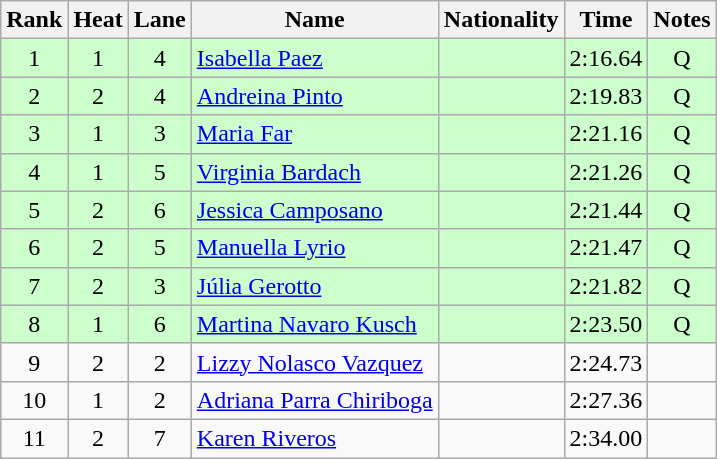<table class="wikitable sortable" style="text-align:center">
<tr>
<th>Rank</th>
<th>Heat</th>
<th>Lane</th>
<th>Name</th>
<th>Nationality</th>
<th>Time</th>
<th>Notes</th>
</tr>
<tr bgcolor=ccffcc>
<td>1</td>
<td>1</td>
<td>4</td>
<td align=left><a href='#'>Isabella Paez</a></td>
<td align=left></td>
<td>2:16.64</td>
<td>Q</td>
</tr>
<tr bgcolor=ccffcc>
<td>2</td>
<td>2</td>
<td>4</td>
<td align=left><a href='#'>Andreina Pinto</a></td>
<td align=left></td>
<td>2:19.83</td>
<td>Q</td>
</tr>
<tr bgcolor=ccffcc>
<td>3</td>
<td>1</td>
<td>3</td>
<td align=left><a href='#'>Maria Far</a></td>
<td align=left></td>
<td>2:21.16</td>
<td>Q</td>
</tr>
<tr bgcolor=ccffcc>
<td>4</td>
<td>1</td>
<td>5</td>
<td align=left><a href='#'>Virginia Bardach</a></td>
<td align=left></td>
<td>2:21.26</td>
<td>Q</td>
</tr>
<tr bgcolor=ccffcc>
<td>5</td>
<td>2</td>
<td>6</td>
<td align=left><a href='#'>Jessica Camposano</a></td>
<td align=left></td>
<td>2:21.44</td>
<td>Q</td>
</tr>
<tr bgcolor=ccffcc>
<td>6</td>
<td>2</td>
<td>5</td>
<td align=left><a href='#'>Manuella Lyrio</a></td>
<td align=left></td>
<td>2:21.47</td>
<td>Q</td>
</tr>
<tr bgcolor=ccffcc>
<td>7</td>
<td>2</td>
<td>3</td>
<td align=left><a href='#'>Júlia Gerotto</a></td>
<td align=left></td>
<td>2:21.82</td>
<td>Q</td>
</tr>
<tr bgcolor=ccffcc>
<td>8</td>
<td>1</td>
<td>6</td>
<td align=left><a href='#'>Martina Navaro Kusch</a></td>
<td align=left></td>
<td>2:23.50</td>
<td>Q</td>
</tr>
<tr>
<td>9</td>
<td>2</td>
<td>2</td>
<td align=left><a href='#'>Lizzy Nolasco Vazquez</a></td>
<td align=left></td>
<td>2:24.73</td>
<td></td>
</tr>
<tr>
<td>10</td>
<td>1</td>
<td>2</td>
<td align=left><a href='#'>Adriana Parra Chiriboga</a></td>
<td align=left></td>
<td>2:27.36</td>
<td></td>
</tr>
<tr>
<td>11</td>
<td>2</td>
<td>7</td>
<td align=left><a href='#'>Karen Riveros</a></td>
<td align=left></td>
<td>2:34.00</td>
<td></td>
</tr>
</table>
